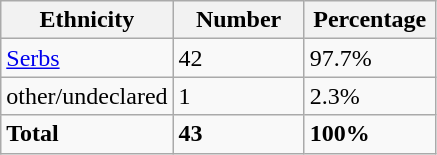<table class="wikitable">
<tr>
<th width="100px">Ethnicity</th>
<th width="80px">Number</th>
<th width="80px">Percentage</th>
</tr>
<tr>
<td><a href='#'>Serbs</a></td>
<td>42</td>
<td>97.7%</td>
</tr>
<tr>
<td>other/undeclared</td>
<td>1</td>
<td>2.3%</td>
</tr>
<tr>
<td><strong>Total</strong></td>
<td><strong>43</strong></td>
<td><strong>100%</strong></td>
</tr>
</table>
